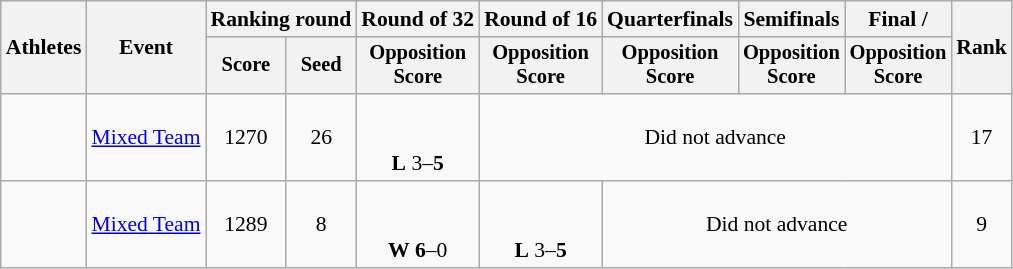<table class="wikitable" style="font-size:90%;">
<tr>
<th rowspan="2">Athletes</th>
<th rowspan="2">Event</th>
<th colspan="2">Ranking round</th>
<th>Round of 32</th>
<th>Round of 16</th>
<th>Quarterfinals</th>
<th>Semifinals</th>
<th>Final / </th>
<th rowspan=2>Rank</th>
</tr>
<tr style="font-size:95%">
<th>Score</th>
<th>Seed</th>
<th>Opposition<br>Score</th>
<th>Opposition<br>Score</th>
<th>Opposition<br>Score</th>
<th>Opposition<br>Score</th>
<th>Opposition<br>Score</th>
</tr>
<tr align=center>
<td align=left><br></td>
<td><a href='#'>Mixed Team</a></td>
<td>1270</td>
<td>26</td>
<td><small><br></small><br><strong>L</strong> 3–<strong>5</strong></td>
<td colspan=4>Did not advance</td>
<td>17</td>
</tr>
<tr align=center>
<td align=left><br></td>
<td><a href='#'>Mixed Team</a></td>
<td>1289</td>
<td>8</td>
<td><small><br></small><br><strong>W</strong> <strong>6</strong>–0</td>
<td><small><br></small><br><strong>L</strong> 3–<strong>5</strong></td>
<td colspan=3>Did not advance</td>
<td>9</td>
</tr>
</table>
